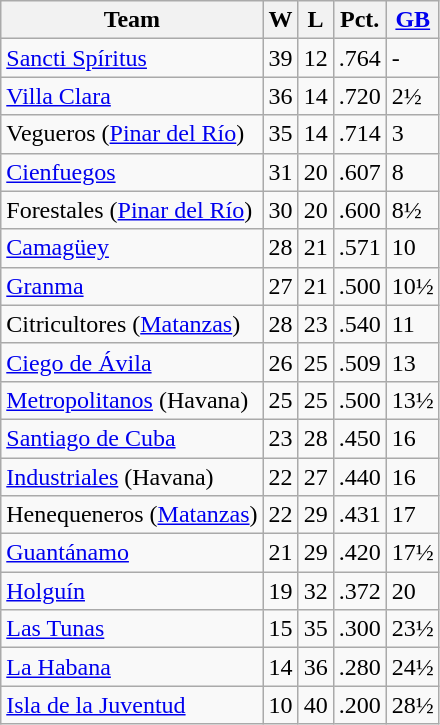<table class="wikitable">
<tr>
<th>Team</th>
<th>W</th>
<th>L</th>
<th>Pct.</th>
<th><a href='#'>GB</a></th>
</tr>
<tr>
<td><a href='#'>Sancti Spíritus</a></td>
<td>39</td>
<td>12</td>
<td>.764</td>
<td>-</td>
</tr>
<tr>
<td><a href='#'>Villa Clara</a></td>
<td>36</td>
<td>14</td>
<td>.720</td>
<td>2½</td>
</tr>
<tr>
<td>Vegueros (<a href='#'>Pinar del Río</a>)</td>
<td>35</td>
<td>14</td>
<td>.714</td>
<td>3</td>
</tr>
<tr>
<td><a href='#'>Cienfuegos</a></td>
<td>31</td>
<td>20</td>
<td>.607</td>
<td>8</td>
</tr>
<tr>
<td>Forestales (<a href='#'>Pinar del Río</a>)</td>
<td>30</td>
<td>20</td>
<td>.600</td>
<td>8½</td>
</tr>
<tr>
<td><a href='#'>Camagüey</a></td>
<td>28</td>
<td>21</td>
<td>.571</td>
<td>10</td>
</tr>
<tr>
<td><a href='#'>Granma</a></td>
<td>27</td>
<td>21</td>
<td>.500</td>
<td>10½</td>
</tr>
<tr>
<td>Citricultores (<a href='#'>Matanzas</a>)</td>
<td>28</td>
<td>23</td>
<td>.540</td>
<td>11</td>
</tr>
<tr>
<td><a href='#'>Ciego de Ávila</a></td>
<td>26</td>
<td>25</td>
<td>.509</td>
<td>13</td>
</tr>
<tr>
<td><a href='#'>Metropolitanos</a> (Havana)</td>
<td>25</td>
<td>25</td>
<td>.500</td>
<td>13½</td>
</tr>
<tr>
<td><a href='#'>Santiago de Cuba</a></td>
<td>23</td>
<td>28</td>
<td>.450</td>
<td>16</td>
</tr>
<tr>
<td><a href='#'>Industriales</a> (Havana)</td>
<td>22</td>
<td>27</td>
<td>.440</td>
<td>16</td>
</tr>
<tr>
<td>Henequeneros (<a href='#'>Matanzas</a>)</td>
<td>22</td>
<td>29</td>
<td>.431</td>
<td>17</td>
</tr>
<tr>
<td><a href='#'>Guantánamo</a></td>
<td>21</td>
<td>29</td>
<td>.420</td>
<td>17½</td>
</tr>
<tr>
<td><a href='#'>Holguín</a></td>
<td>19</td>
<td>32</td>
<td>.372</td>
<td>20</td>
</tr>
<tr>
<td><a href='#'>Las Tunas</a></td>
<td>15</td>
<td>35</td>
<td>.300</td>
<td>23½</td>
</tr>
<tr>
<td><a href='#'>La Habana</a></td>
<td>14</td>
<td>36</td>
<td>.280</td>
<td>24½</td>
</tr>
<tr>
<td><a href='#'>Isla de la Juventud</a></td>
<td>10</td>
<td>40</td>
<td>.200</td>
<td>28½</td>
</tr>
</table>
